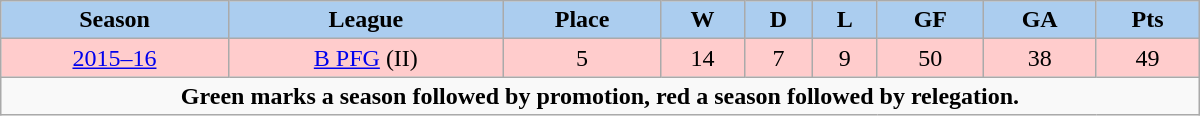<table class="wikitable" width="800px">
<tr>
<th style="background:#ABCDEF;">Season</th>
<th style="background:#ABCDEF;">League</th>
<th style="background:#ABCDEF;">Place</th>
<th style="background:#ABCDEF;">W</th>
<th style="background:#ABCDEF;">D</th>
<th style="background:#ABCDEF;">L</th>
<th style="background:#ABCDEF;">GF</th>
<th style="background:#ABCDEF;">GA</th>
<th style="background:#ABCDEF;">Pts</th>
</tr>
<tr align="center" style="background:#ffcccc;">
<td><a href='#'>2015–16</a></td>
<td><a href='#'>B PFG</a> (II)</td>
<td>5</td>
<td>14</td>
<td>7</td>
<td>9</td>
<td>50</td>
<td>38</td>
<td>49</td>
</tr>
<tr>
<td colspan="12" align="center"><strong>Green marks a season followed by promotion, red a season followed by relegation.</strong></td>
</tr>
</table>
